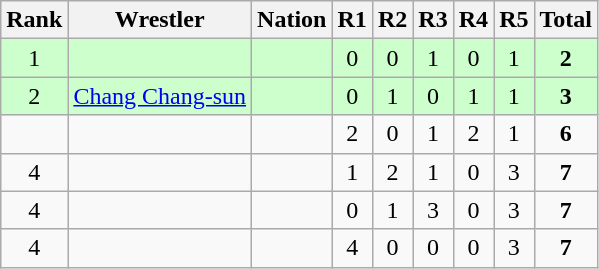<table class="wikitable sortable" style="text-align:center;">
<tr>
<th>Rank</th>
<th>Wrestler</th>
<th>Nation</th>
<th>R1</th>
<th>R2</th>
<th>R3</th>
<th>R4</th>
<th>R5</th>
<th>Total</th>
</tr>
<tr style="background:#cfc;">
<td>1</td>
<td align=left></td>
<td align=left></td>
<td>0</td>
<td>0</td>
<td>1</td>
<td>0</td>
<td>1</td>
<td><strong>2</strong></td>
</tr>
<tr style="background:#cfc;">
<td>2</td>
<td align=left><a href='#'>Chang Chang-sun</a></td>
<td align=left></td>
<td>0</td>
<td>1</td>
<td>0</td>
<td>1</td>
<td>1</td>
<td><strong>3</strong></td>
</tr>
<tr>
<td></td>
<td align=left></td>
<td align=left></td>
<td>2</td>
<td>0</td>
<td>1</td>
<td>2</td>
<td>1</td>
<td><strong>6</strong></td>
</tr>
<tr>
<td>4</td>
<td align=left></td>
<td align=left></td>
<td>1</td>
<td>2</td>
<td>1</td>
<td>0</td>
<td>3</td>
<td><strong>7</strong></td>
</tr>
<tr>
<td>4</td>
<td align=left></td>
<td align=left></td>
<td>0</td>
<td>1</td>
<td>3</td>
<td>0</td>
<td>3</td>
<td><strong>7</strong></td>
</tr>
<tr>
<td>4</td>
<td align=left></td>
<td align=left></td>
<td>4</td>
<td>0</td>
<td>0</td>
<td>0</td>
<td>3</td>
<td><strong>7</strong></td>
</tr>
</table>
